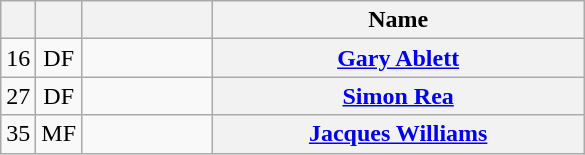<table class="wikitable plainrowheaders" style="text-align:center">
<tr>
<th scope="col"></th>
<th scope="col"></th>
<th scope="col" style="width:5em;"></th>
<th scope="col" style="width:15em;">Name</th>
</tr>
<tr>
<td>16</td>
<td>DF</td>
<td align="left"></td>
<th scope="row"><a href='#'>Gary Ablett</a> </th>
</tr>
<tr>
<td>27</td>
<td>DF</td>
<td align="left"></td>
<th scope="row"><a href='#'>Simon Rea</a> </th>
</tr>
<tr>
<td>35</td>
<td>MF</td>
<td align="left"></td>
<th scope="row"><a href='#'>Jacques Williams</a></th>
</tr>
</table>
